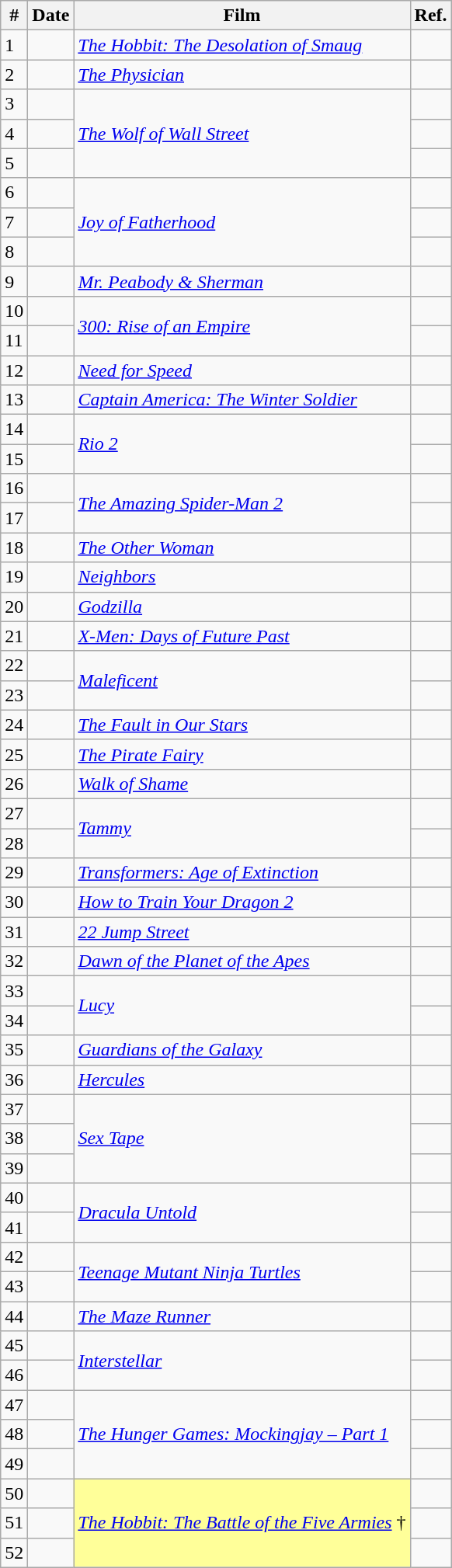<table class="wikitable sortable">
<tr>
<th>#</th>
<th>Date</th>
<th>Film</th>
<th>Ref.</th>
</tr>
<tr>
<td>1</td>
<td></td>
<td rowspan="1"><em><a href='#'>The Hobbit: The Desolation of Smaug</a></em></td>
<td></td>
</tr>
<tr>
<td>2</td>
<td></td>
<td rowspan="1"><em><a href='#'>The Physician</a></em></td>
<td></td>
</tr>
<tr>
<td>3</td>
<td></td>
<td rowspan="3"><em><a href='#'>The Wolf of Wall Street</a></em></td>
<td></td>
</tr>
<tr>
<td>4</td>
<td></td>
<td></td>
</tr>
<tr>
<td>5</td>
<td></td>
<td></td>
</tr>
<tr>
<td>6</td>
<td></td>
<td rowspan="3"><em><a href='#'>Joy of Fatherhood</a></em></td>
<td></td>
</tr>
<tr>
<td>7</td>
<td></td>
<td></td>
</tr>
<tr>
<td>8</td>
<td></td>
<td></td>
</tr>
<tr>
<td>9</td>
<td></td>
<td rowspan="1"><em><a href='#'>Mr. Peabody & Sherman</a></em></td>
<td></td>
</tr>
<tr>
<td>10</td>
<td></td>
<td rowspan="2"><em><a href='#'>300: Rise of an Empire</a></em></td>
<td></td>
</tr>
<tr>
<td>11</td>
<td></td>
<td></td>
</tr>
<tr>
<td>12</td>
<td></td>
<td rowspan="1"><em><a href='#'>Need for Speed</a></em></td>
<td></td>
</tr>
<tr>
<td>13</td>
<td></td>
<td rowspan="1"><em><a href='#'>Captain America: The Winter Soldier</a></em></td>
<td></td>
</tr>
<tr>
<td>14</td>
<td></td>
<td rowspan="2"><em><a href='#'>Rio 2</a></em></td>
<td></td>
</tr>
<tr>
<td>15</td>
<td></td>
<td></td>
</tr>
<tr>
<td>16</td>
<td></td>
<td rowspan="2"><em><a href='#'>The Amazing Spider-Man 2</a></em></td>
<td></td>
</tr>
<tr>
<td>17</td>
<td></td>
<td></td>
</tr>
<tr>
<td>18</td>
<td></td>
<td rowspan="1"><em><a href='#'>The Other Woman</a></em></td>
<td></td>
</tr>
<tr>
<td>19</td>
<td></td>
<td rowspan="1"><em><a href='#'>Neighbors</a></em></td>
<td></td>
</tr>
<tr>
<td>20</td>
<td></td>
<td rowspan="1"><em><a href='#'>Godzilla</a></em></td>
<td></td>
</tr>
<tr>
<td>21</td>
<td></td>
<td rowspan="1"><em><a href='#'>X-Men: Days of Future Past</a></em></td>
<td></td>
</tr>
<tr>
<td>22</td>
<td></td>
<td rowspan="2"><em><a href='#'>Maleficent</a></em></td>
<td></td>
</tr>
<tr>
<td>23</td>
<td></td>
<td></td>
</tr>
<tr>
<td>24</td>
<td></td>
<td rowspan="1"><em><a href='#'>The Fault in Our Stars</a></em></td>
<td></td>
</tr>
<tr>
<td>25</td>
<td></td>
<td rowspan="1"><em><a href='#'>The Pirate Fairy</a></em></td>
<td></td>
</tr>
<tr>
<td>26</td>
<td></td>
<td rowspan="1"><em><a href='#'>Walk of Shame</a></em></td>
<td></td>
</tr>
<tr>
<td>27</td>
<td></td>
<td rowspan="2"><em><a href='#'>Tammy</a></em></td>
<td></td>
</tr>
<tr>
<td>28</td>
<td></td>
<td></td>
</tr>
<tr>
<td>29</td>
<td></td>
<td rowspan="1"><em><a href='#'>Transformers: Age of Extinction</a></em></td>
<td></td>
</tr>
<tr>
<td>30</td>
<td></td>
<td rowspan="1"><em><a href='#'>How to Train Your Dragon 2</a></em></td>
<td></td>
</tr>
<tr>
<td>31</td>
<td></td>
<td rowspan="1"><em><a href='#'>22 Jump Street</a></em></td>
<td></td>
</tr>
<tr>
<td>32</td>
<td></td>
<td rowspan="1"><em><a href='#'>Dawn of the Planet of the Apes</a></em></td>
<td></td>
</tr>
<tr>
<td>33</td>
<td></td>
<td rowspan="2"><em><a href='#'>Lucy</a></em></td>
<td></td>
</tr>
<tr>
<td>34</td>
<td></td>
<td></td>
</tr>
<tr>
<td>35</td>
<td></td>
<td rowspan="1"><em><a href='#'>Guardians of the Galaxy</a></em></td>
<td></td>
</tr>
<tr>
<td>36</td>
<td></td>
<td rowspan="1"><em><a href='#'>Hercules</a></em></td>
<td></td>
</tr>
<tr>
<td>37</td>
<td></td>
<td rowspan="3"><em><a href='#'>Sex Tape</a></em></td>
<td></td>
</tr>
<tr>
<td>38</td>
<td></td>
<td></td>
</tr>
<tr>
<td>39</td>
<td></td>
<td></td>
</tr>
<tr>
<td>40</td>
<td></td>
<td rowspan="2"><em><a href='#'>Dracula Untold</a></em></td>
<td></td>
</tr>
<tr>
<td>41</td>
<td></td>
<td></td>
</tr>
<tr>
<td>42</td>
<td></td>
<td rowspan="2"><em><a href='#'>Teenage Mutant Ninja Turtles</a></em></td>
<td></td>
</tr>
<tr>
<td>43</td>
<td></td>
<td></td>
</tr>
<tr>
<td>44</td>
<td></td>
<td rowspan="1"><em><a href='#'>The Maze Runner</a></em></td>
<td></td>
</tr>
<tr>
<td>45</td>
<td></td>
<td rowspan="2"><em><a href='#'>Interstellar</a></em></td>
<td></td>
</tr>
<tr>
<td>46</td>
<td></td>
<td></td>
</tr>
<tr>
<td>47</td>
<td></td>
<td rowspan="3"><em><a href='#'>The Hunger Games: Mockingjay – Part 1</a></em></td>
<td></td>
</tr>
<tr>
<td>48</td>
<td></td>
<td></td>
</tr>
<tr>
<td>49</td>
<td></td>
<td></td>
</tr>
<tr>
<td>50</td>
<td></td>
<td rowspan="3" style="background-color:#FFFF99"><em><a href='#'>The Hobbit: The Battle of the Five Armies</a></em> †</td>
<td></td>
</tr>
<tr>
<td>51</td>
<td></td>
<td></td>
</tr>
<tr>
<td>52</td>
<td></td>
<td></td>
</tr>
</table>
